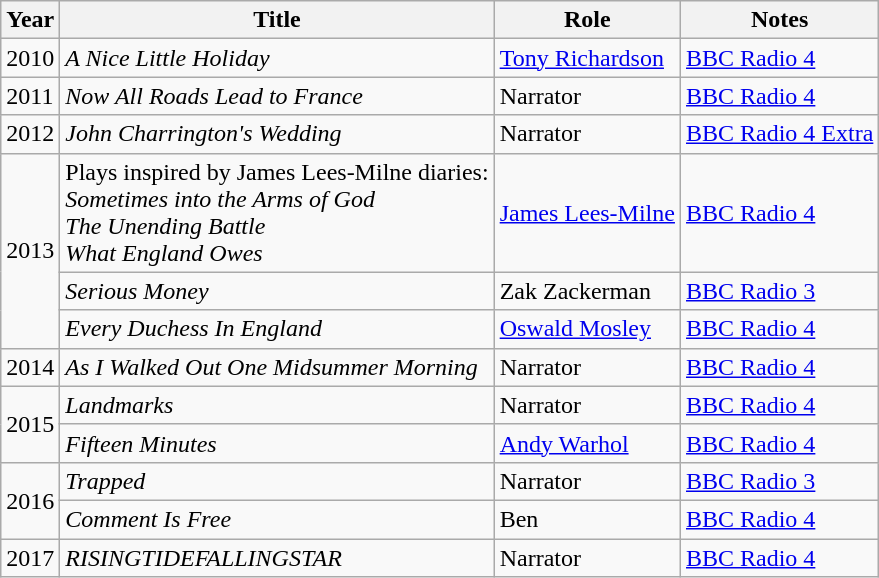<table class="wikitable sortable">
<tr>
<th scope="col">Year</th>
<th scope="col">Title</th>
<th scope="col">Role</th>
<th scope="col" class="unsortable">Notes</th>
</tr>
<tr>
<td>2010</td>
<td><em>A Nice Little Holiday</em></td>
<td><a href='#'>Tony Richardson</a></td>
<td><a href='#'>BBC Radio 4</a></td>
</tr>
<tr>
<td>2011</td>
<td><em>Now All Roads Lead to France</em></td>
<td>Narrator</td>
<td><a href='#'>BBC Radio 4</a></td>
</tr>
<tr>
<td>2012</td>
<td><em>John Charrington's Wedding</em></td>
<td>Narrator</td>
<td><a href='#'>BBC Radio 4 Extra</a></td>
</tr>
<tr>
<td rowspan="3">2013</td>
<td>Plays inspired by James Lees-Milne diaries:<br><em>Sometimes into the Arms of God</em><br><em>The Unending Battle</em><br><em>What England Owes</em></td>
<td><a href='#'>James Lees-Milne</a></td>
<td><a href='#'>BBC Radio 4</a></td>
</tr>
<tr>
<td><em>Serious Money</em></td>
<td>Zak Zackerman</td>
<td><a href='#'>BBC Radio 3</a></td>
</tr>
<tr>
<td><em>Every Duchess In England</em></td>
<td><a href='#'>Oswald Mosley</a></td>
<td><a href='#'>BBC Radio 4</a></td>
</tr>
<tr>
<td>2014</td>
<td><em>As I Walked Out One Midsummer Morning</em></td>
<td>Narrator</td>
<td><a href='#'>BBC Radio 4</a></td>
</tr>
<tr>
<td rowspan="2">2015</td>
<td><em>Landmarks</em></td>
<td>Narrator</td>
<td><a href='#'>BBC Radio 4</a></td>
</tr>
<tr>
<td><em>Fifteen Minutes</em></td>
<td><a href='#'>Andy Warhol</a></td>
<td><a href='#'>BBC Radio 4</a></td>
</tr>
<tr>
<td rowspan="2">2016</td>
<td><em>Trapped</em></td>
<td>Narrator</td>
<td><a href='#'>BBC Radio 3</a></td>
</tr>
<tr>
<td><em>Comment Is Free</em></td>
<td>Ben</td>
<td><a href='#'>BBC Radio 4</a></td>
</tr>
<tr>
<td>2017</td>
<td><em>RISINGTIDEFALLINGSTAR</em></td>
<td>Narrator</td>
<td><a href='#'>BBC Radio 4</a></td>
</tr>
</table>
